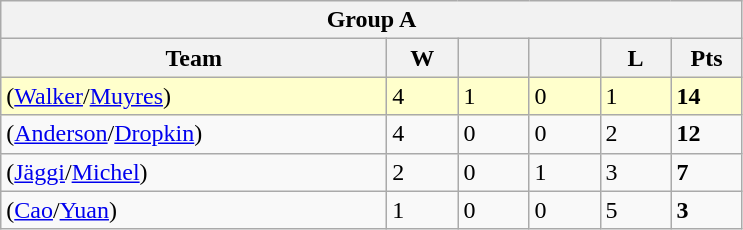<table class=wikitable>
<tr>
<th colspan=7>Group A</th>
</tr>
<tr>
<th width=250>Team</th>
<th width=40>W</th>
<th width=40></th>
<th width=40></th>
<th width=40>L</th>
<th width=40>Pts</th>
</tr>
<tr bgcolor=#ffffcc>
<td> (<a href='#'>Walker</a>/<a href='#'>Muyres</a>)</td>
<td>4</td>
<td>1</td>
<td>0</td>
<td>1</td>
<td><strong>14</strong></td>
</tr>
<tr>
<td> (<a href='#'>Anderson</a>/<a href='#'>Dropkin</a>)</td>
<td>4</td>
<td>0</td>
<td>0</td>
<td>2</td>
<td><strong>12</strong></td>
</tr>
<tr>
<td> (<a href='#'>Jäggi</a>/<a href='#'>Michel</a>)</td>
<td>2</td>
<td>0</td>
<td>1</td>
<td>3</td>
<td><strong>7</strong></td>
</tr>
<tr>
<td> (<a href='#'>Cao</a>/<a href='#'>Yuan</a>)</td>
<td>1</td>
<td>0</td>
<td>0</td>
<td>5</td>
<td><strong>3</strong></td>
</tr>
</table>
